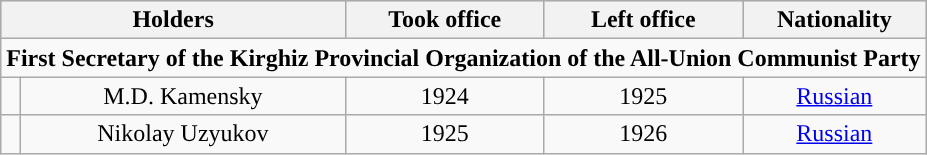<table class="wikitable" style="text-align:center">
<tr style="background:#cccccc">
<th colspan="2" width="150">Holders</th>
<th rowspan="1" width="125">Took office</th>
<th rowspan="1" width="125">Left office</th>
<th>Nationality</th>
</tr>
<tr>
<td colspan="6" align=center><strong>First Secretary of the Kirghiz Provincial Organization of the All-Union Communist Party</strong></td>
</tr>
<tr>
<td rowspan="1" style="background-color: "></td>
<td rowspan=1>M.D. Kamensky<br></td>
<td rowspan=1>1924<br></td>
<td rowspan=1>1925<br></td>
<td rowspan=1><a href='#'>Russian</a><br></td>
</tr>
<tr>
<td rowspan="1" style="background-color: "></td>
<td rowspan=1>Nikolay Uzyukov<br></td>
<td rowspan=1>1925<br></td>
<td rowspan=1>1926</td>
<td rowspan=1><a href='#'>Russian</a><br></td>
</tr>
</table>
